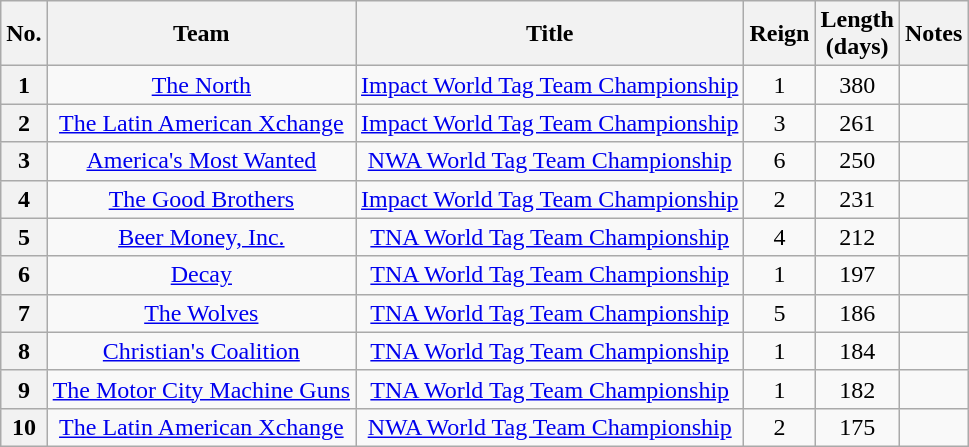<table class="wikitable sortable" style="text-align: center">
<tr>
<th>No.</th>
<th>Team</th>
<th>Title</th>
<th>Reign</th>
<th>Length<br>(days)</th>
<th>Notes</th>
</tr>
<tr>
<th>1</th>
<td><a href='#'>The North</a><br></td>
<td><a href='#'>Impact World Tag Team Championship</a></td>
<td>1</td>
<td>380</td>
<td></td>
</tr>
<tr>
<th>2</th>
<td><a href='#'>The Latin American Xchange</a><br></td>
<td><a href='#'>Impact World Tag Team Championship</a></td>
<td>3</td>
<td>261</td>
<td></td>
</tr>
<tr>
<th>3</th>
<td><a href='#'>America's Most Wanted</a><br></td>
<td><a href='#'>NWA World Tag Team Championship</a></td>
<td>6</td>
<td>250</td>
<td></td>
</tr>
<tr>
<th>4</th>
<td><a href='#'>The Good Brothers</a><br></td>
<td><a href='#'>Impact World Tag Team Championship</a></td>
<td>2</td>
<td>231</td>
<td></td>
</tr>
<tr>
<th>5</th>
<td><a href='#'>Beer Money, Inc.</a><br></td>
<td><a href='#'>TNA World Tag Team Championship</a></td>
<td>4</td>
<td>212</td>
<td></td>
</tr>
<tr>
<th>6</th>
<td><a href='#'>Decay</a><br></td>
<td><a href='#'>TNA World Tag Team Championship</a></td>
<td>1</td>
<td>197</td>
<td></td>
</tr>
<tr>
<th>7</th>
<td><a href='#'>The Wolves</a><br></td>
<td><a href='#'>TNA World Tag Team Championship</a></td>
<td>5</td>
<td>186</td>
<td></td>
</tr>
<tr>
<th>8</th>
<td><a href='#'>Christian's Coalition</a><br></td>
<td><a href='#'>TNA World Tag Team Championship</a></td>
<td>1</td>
<td>184</td>
<td></td>
</tr>
<tr>
<th>9</th>
<td><a href='#'>The Motor City Machine Guns</a><br></td>
<td><a href='#'>TNA World Tag Team Championship</a></td>
<td>1</td>
<td>182</td>
<td></td>
</tr>
<tr>
<th>10</th>
<td><a href='#'>The Latin American Xchange</a><br></td>
<td><a href='#'>NWA World Tag Team Championship</a></td>
<td>2</td>
<td>175</td>
<td></td>
</tr>
</table>
